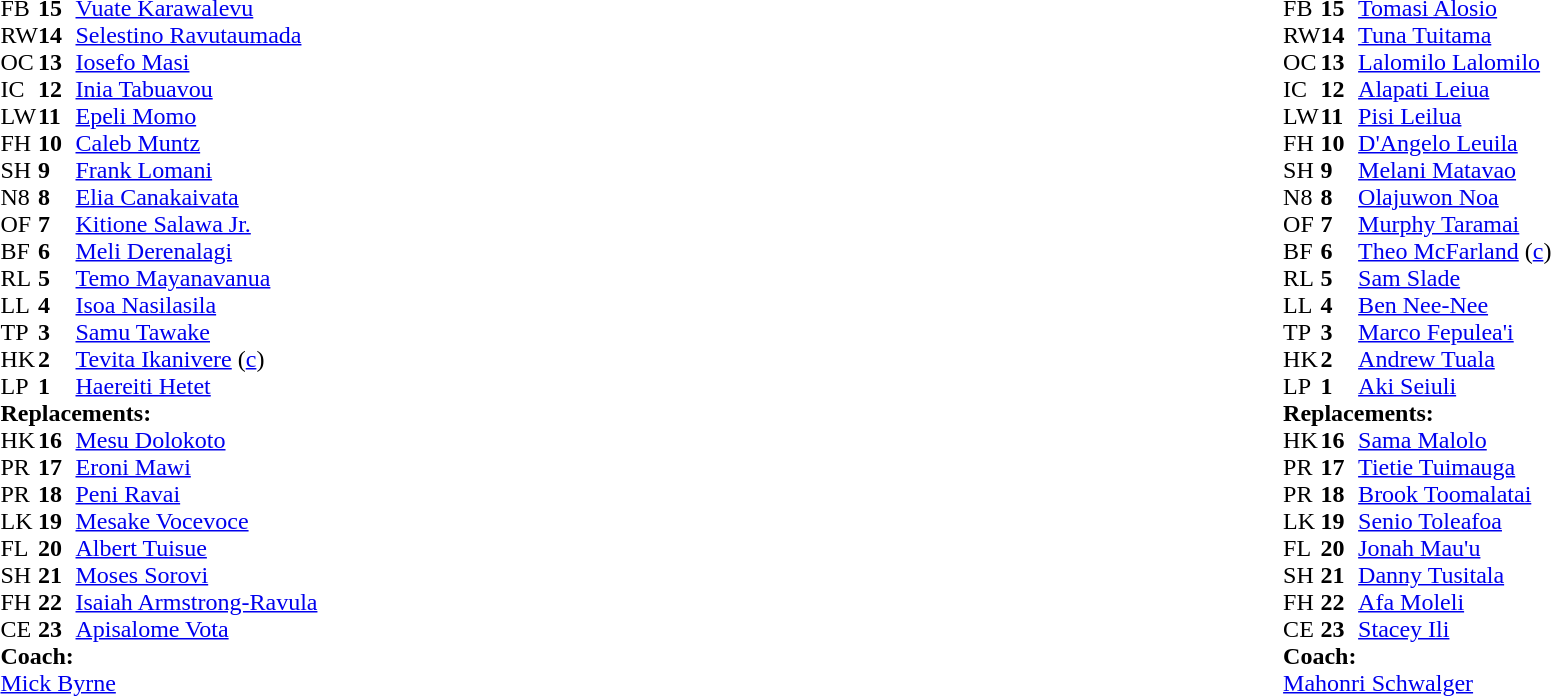<table style="width:100%">
<tr>
<td style="vertical-align:top;width:50%"><br><table cellspacing="0" cellpadding="0">
<tr>
<th width="25"></th>
<th width="25"></th>
</tr>
<tr>
<td>FB</td>
<td><strong>15</strong></td>
<td><a href='#'>Vuate Karawalevu</a></td>
</tr>
<tr>
<td>RW</td>
<td><strong>14</strong></td>
<td><a href='#'>Selestino Ravutaumada</a></td>
</tr>
<tr>
<td>OC</td>
<td><strong>13</strong></td>
<td><a href='#'>Iosefo Masi</a></td>
</tr>
<tr>
<td>IC</td>
<td><strong>12</strong></td>
<td><a href='#'>Inia Tabuavou</a></td>
<td></td>
<td></td>
</tr>
<tr>
<td>LW</td>
<td><strong>11</strong></td>
<td><a href='#'>Epeli Momo</a></td>
<td></td>
<td></td>
</tr>
<tr>
<td>FH</td>
<td><strong>10</strong></td>
<td><a href='#'>Caleb Muntz</a></td>
</tr>
<tr>
<td>SH</td>
<td><strong>9</strong></td>
<td><a href='#'>Frank Lomani</a></td>
<td></td>
<td></td>
</tr>
<tr>
<td>N8</td>
<td><strong>8</strong></td>
<td><a href='#'>Elia Canakaivata</a></td>
<td></td>
<td></td>
</tr>
<tr>
<td>OF</td>
<td><strong>7</strong></td>
<td><a href='#'>Kitione Salawa Jr.</a></td>
</tr>
<tr>
<td>BF</td>
<td><strong>6</strong></td>
<td><a href='#'>Meli Derenalagi</a></td>
</tr>
<tr>
<td>RL</td>
<td><strong>5</strong></td>
<td><a href='#'>Temo Mayanavanua</a></td>
<td></td>
</tr>
<tr>
<td>LL</td>
<td><strong>4</strong></td>
<td><a href='#'>Isoa Nasilasila</a></td>
<td></td>
<td></td>
</tr>
<tr>
<td>TP</td>
<td><strong>3</strong></td>
<td><a href='#'>Samu Tawake</a></td>
<td></td>
<td></td>
</tr>
<tr>
<td>HK</td>
<td><strong>2</strong></td>
<td><a href='#'>Tevita Ikanivere</a> (<a href='#'>c</a>)</td>
<td></td>
<td></td>
</tr>
<tr>
<td>LP</td>
<td><strong>1</strong></td>
<td><a href='#'>Haereiti Hetet</a></td>
<td></td>
<td></td>
</tr>
<tr>
<td colspan=3><strong>Replacements:</strong></td>
</tr>
<tr>
<td>HK</td>
<td><strong>16</strong></td>
<td><a href='#'>Mesu Dolokoto</a></td>
<td></td>
<td></td>
</tr>
<tr>
<td>PR</td>
<td><strong>17</strong></td>
<td><a href='#'>Eroni Mawi</a></td>
<td></td>
<td></td>
</tr>
<tr>
<td>PR</td>
<td><strong>18</strong></td>
<td><a href='#'>Peni Ravai</a></td>
<td></td>
<td></td>
</tr>
<tr>
<td>LK</td>
<td><strong>19</strong></td>
<td><a href='#'>Mesake Vocevoce</a></td>
<td></td>
<td></td>
</tr>
<tr>
<td>FL</td>
<td><strong>20</strong></td>
<td><a href='#'>Albert Tuisue</a></td>
<td></td>
<td></td>
</tr>
<tr>
<td>SH</td>
<td><strong>21</strong></td>
<td><a href='#'>Moses Sorovi</a></td>
<td></td>
<td></td>
</tr>
<tr>
<td>FH</td>
<td><strong>22</strong></td>
<td><a href='#'>Isaiah Armstrong-Ravula</a></td>
<td></td>
<td></td>
</tr>
<tr>
<td>CE</td>
<td><strong>23</strong></td>
<td><a href='#'>Apisalome Vota</a></td>
<td></td>
<td></td>
</tr>
<tr>
<td colspan=3><strong>Coach:</strong></td>
</tr>
<tr>
<td colspan="4"> <a href='#'>Mick Byrne</a></td>
</tr>
<tr>
</tr>
</table>
</td>
<td style="vertical-align:top;width:50%"><br><table cellspacing="0" cellpadding="0" align="center">
<tr>
<th width="25"></th>
<th width="25"></th>
</tr>
<tr>
<td>FB</td>
<td><strong>15</strong></td>
<td><a href='#'>Tomasi Alosio</a></td>
</tr>
<tr>
<td>RW</td>
<td><strong>14</strong></td>
<td><a href='#'>Tuna Tuitama</a></td>
<td></td>
</tr>
<tr>
<td>OC</td>
<td><strong>13</strong></td>
<td><a href='#'>Lalomilo Lalomilo</a></td>
</tr>
<tr>
<td>IC</td>
<td><strong>12</strong></td>
<td><a href='#'>Alapati Leiua</a></td>
</tr>
<tr>
<td>LW</td>
<td><strong>11</strong></td>
<td><a href='#'>Pisi Leilua</a></td>
<td></td>
<td></td>
</tr>
<tr>
<td>FH</td>
<td><strong>10</strong></td>
<td><a href='#'>D'Angelo Leuila</a></td>
<td></td>
<td></td>
</tr>
<tr>
<td>SH</td>
<td><strong>9</strong></td>
<td><a href='#'>Melani Matavao</a></td>
<td></td>
<td></td>
</tr>
<tr>
<td>N8</td>
<td><strong>8</strong></td>
<td><a href='#'>Olajuwon Noa</a></td>
<td></td>
<td></td>
</tr>
<tr>
<td>OF</td>
<td><strong>7</strong></td>
<td><a href='#'>Murphy Taramai</a></td>
</tr>
<tr>
<td>BF</td>
<td><strong>6</strong></td>
<td><a href='#'>Theo McFarland</a> (<a href='#'>c</a>)</td>
</tr>
<tr>
<td>RL</td>
<td><strong>5</strong></td>
<td><a href='#'>Sam Slade</a></td>
</tr>
<tr>
<td>LL</td>
<td><strong>4</strong></td>
<td><a href='#'>Ben Nee-Nee</a></td>
<td></td>
<td></td>
</tr>
<tr>
<td>TP</td>
<td><strong>3</strong></td>
<td><a href='#'>Marco Fepulea'i</a></td>
<td></td>
<td></td>
</tr>
<tr>
<td>HK</td>
<td><strong>2</strong></td>
<td><a href='#'>Andrew Tuala</a></td>
<td></td>
<td></td>
</tr>
<tr>
<td>LP</td>
<td><strong>1</strong></td>
<td><a href='#'>Aki Seiuli</a></td>
<td></td>
<td></td>
</tr>
<tr>
<td colspan="3"><strong>Replacements:</strong></td>
</tr>
<tr>
<td>HK</td>
<td><strong>16</strong></td>
<td><a href='#'>Sama Malolo</a></td>
<td></td>
<td></td>
</tr>
<tr>
<td>PR</td>
<td><strong>17</strong></td>
<td><a href='#'>Tietie Tuimauga</a></td>
<td></td>
<td></td>
</tr>
<tr>
<td>PR</td>
<td><strong>18</strong></td>
<td><a href='#'>Brook Toomalatai</a></td>
<td></td>
<td></td>
</tr>
<tr>
<td>LK</td>
<td><strong>19</strong></td>
<td><a href='#'>Senio Toleafoa</a></td>
<td></td>
<td></td>
</tr>
<tr>
<td>FL</td>
<td><strong>20</strong></td>
<td><a href='#'>Jonah Mau'u</a></td>
<td></td>
<td></td>
</tr>
<tr>
<td>SH</td>
<td><strong>21</strong></td>
<td><a href='#'>Danny Tusitala</a></td>
<td></td>
<td></td>
</tr>
<tr>
<td>FH</td>
<td><strong>22</strong></td>
<td><a href='#'>Afa Moleli</a></td>
<td></td>
<td></td>
</tr>
<tr>
<td>CE</td>
<td><strong>23</strong></td>
<td><a href='#'>Stacey Ili</a></td>
<td></td>
<td></td>
</tr>
<tr>
<td colspan=3><strong>Coach:</strong></td>
</tr>
<tr>
<td colspan="4"> <a href='#'>Mahonri Schwalger</a></td>
</tr>
</table>
</td>
</tr>
</table>
